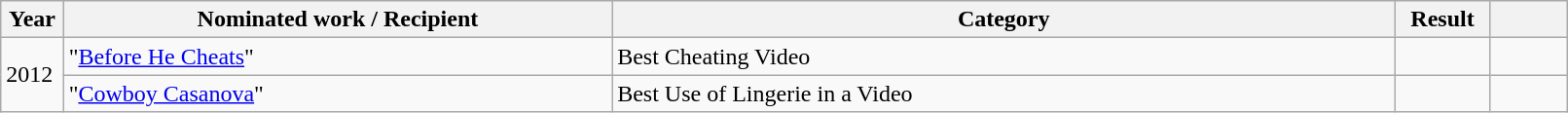<table class="wikitable plainrowheaders" style="width:85%;">
<tr>
<th scope="col" style="width:4%;">Year</th>
<th scope="col" style="width:35%;">Nominated work / Recipient</th>
<th scope="col" style="width:50%;">Category</th>
<th scope="col" style="width:6%;">Result</th>
<th scope="col" style="width:6%;"></th>
</tr>
<tr>
<td rowspan=2>2012</td>
<td>"<a href='#'>Before He Cheats</a>"</td>
<td>Best Cheating Video</td>
<td></td>
<td></td>
</tr>
<tr>
<td>"<a href='#'>Cowboy Casanova</a>"</td>
<td>Best Use of Lingerie in a Video</td>
<td></td>
<td></td>
</tr>
</table>
